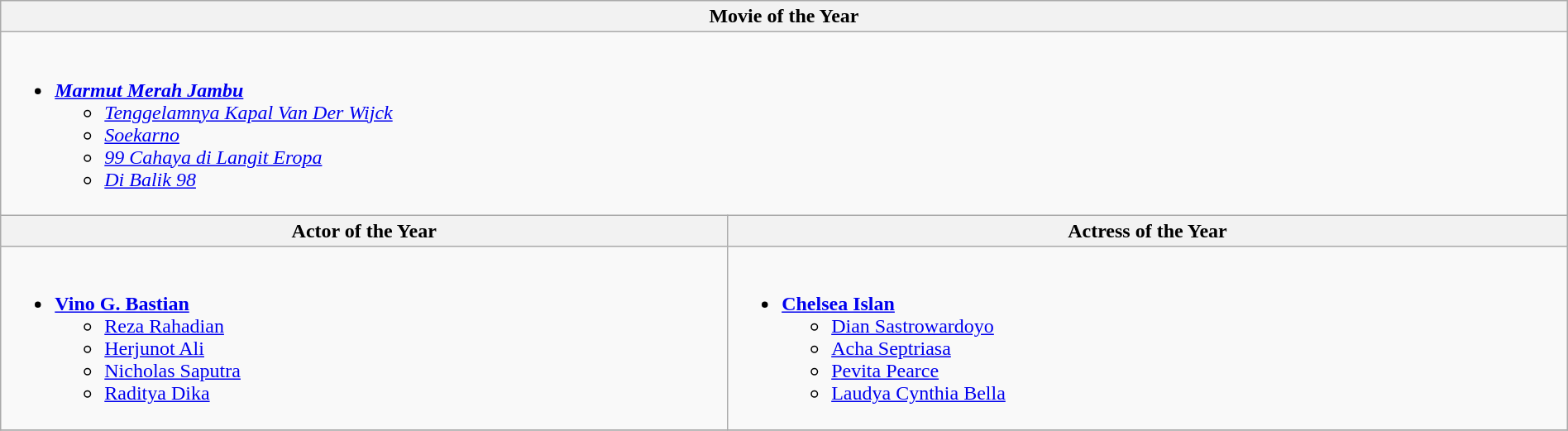<table class="wikitable" style="width:100%;">
<tr>
<th colspan= "2">Movie of the Year</th>
</tr>
<tr>
<td valign= "top" colspan= "2"><br><ul><li><strong><em><a href='#'>Marmut Merah Jambu</a></em></strong><ul><li><em><a href='#'>Tenggelamnya Kapal Van Der Wijck</a></em></li><li><em><a href='#'>Soekarno</a></em></li><li><em><a href='#'>99 Cahaya di Langit Eropa</a></em></li><li><em><a href='#'>Di Balik 98</a></em></li></ul></li></ul></td>
</tr>
<tr>
<th>Actor of the Year</th>
<th>Actress of the Year</th>
</tr>
<tr>
<td valign= "top"><br><ul><li><strong><a href='#'>Vino G. Bastian</a></strong><ul><li><a href='#'>Reza Rahadian</a></li><li><a href='#'>Herjunot Ali</a></li><li><a href='#'>Nicholas Saputra</a></li><li><a href='#'>Raditya Dika</a></li></ul></li></ul></td>
<td valign= "top"><br><ul><li><strong><a href='#'>Chelsea Islan</a></strong><ul><li><a href='#'>Dian Sastrowardoyo</a></li><li><a href='#'>Acha Septriasa</a></li><li><a href='#'>Pevita Pearce</a></li><li><a href='#'>Laudya Cynthia Bella</a></li></ul></li></ul></td>
</tr>
<tr>
</tr>
</table>
